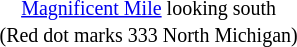<table style="float: left; margin-right: 1em; text-align: center">
<tr>
<td style="text-align:center;"></td>
</tr>
<tr>
<td><small><a href='#'>Magnificent Mile</a> looking south<br>(Red dot marks 333 North Michigan)</small></td>
</tr>
</table>
